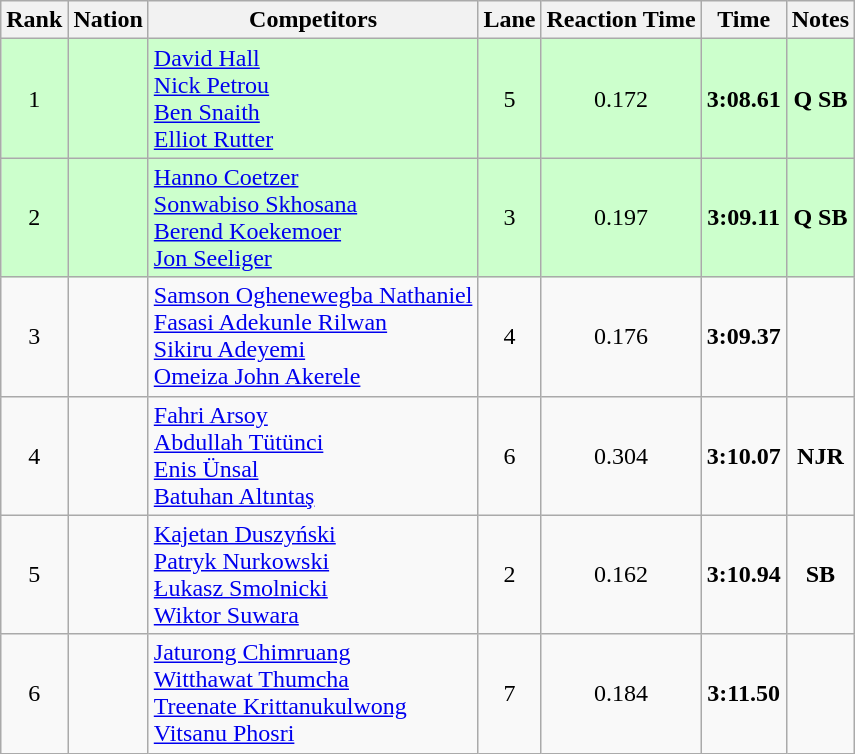<table class="wikitable sortable" style="text-align:center">
<tr>
<th>Rank</th>
<th>Nation</th>
<th>Competitors</th>
<th>Lane</th>
<th>Reaction Time</th>
<th>Time</th>
<th>Notes</th>
</tr>
<tr bgcolor=ccffcc>
<td>1</td>
<td align=left></td>
<td align=left><a href='#'>David Hall</a><br><a href='#'>Nick Petrou</a><br><a href='#'>Ben Snaith</a><br><a href='#'>Elliot Rutter</a></td>
<td>5</td>
<td>0.172</td>
<td><strong>3:08.61</strong></td>
<td><strong>Q SB</strong></td>
</tr>
<tr bgcolor=ccffcc>
<td>2</td>
<td align=left></td>
<td align=left><a href='#'>Hanno Coetzer</a><br><a href='#'>Sonwabiso Skhosana</a><br><a href='#'>Berend Koekemoer</a><br><a href='#'>Jon Seeliger</a></td>
<td>3</td>
<td>0.197</td>
<td><strong>3:09.11</strong></td>
<td><strong>Q SB</strong></td>
</tr>
<tr>
<td>3</td>
<td align=left></td>
<td align=left><a href='#'>Samson Oghenewegba Nathaniel</a><br><a href='#'>Fasasi Adekunle Rilwan</a><br><a href='#'>Sikiru Adeyemi</a><br><a href='#'>Omeiza John Akerele</a></td>
<td>4</td>
<td>0.176</td>
<td><strong>3:09.37</strong></td>
<td></td>
</tr>
<tr>
<td>4</td>
<td align=left></td>
<td align=left><a href='#'>Fahri Arsoy</a><br><a href='#'>Abdullah Tütünci</a><br><a href='#'>Enis Ünsal</a><br><a href='#'>Batuhan Altıntaş</a></td>
<td>6</td>
<td>0.304</td>
<td><strong>3:10.07</strong></td>
<td><strong>NJR</strong></td>
</tr>
<tr>
<td>5</td>
<td align=left></td>
<td align=left><a href='#'>Kajetan Duszyński</a><br><a href='#'>Patryk Nurkowski</a><br><a href='#'>Łukasz Smolnicki</a><br><a href='#'>Wiktor Suwara</a></td>
<td>2</td>
<td>0.162</td>
<td><strong>3:10.94</strong></td>
<td><strong>SB</strong></td>
</tr>
<tr>
<td>6</td>
<td align=left></td>
<td align=left><a href='#'>Jaturong Chimruang</a><br><a href='#'>Witthawat Thumcha</a><br><a href='#'>Treenate Krittanukulwong</a><br><a href='#'>Vitsanu Phosri</a></td>
<td>7</td>
<td>0.184</td>
<td><strong>3:11.50</strong></td>
<td></td>
</tr>
</table>
